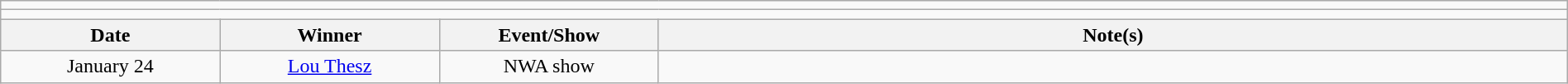<table class="wikitable" style="text-align:center; width:100%;">
<tr>
<td colspan="5"></td>
</tr>
<tr>
<td colspan="5"><strong></strong></td>
</tr>
<tr>
<th width=14%>Date</th>
<th width=14%>Winner</th>
<th width=14%>Event/Show</th>
<th width=58%>Note(s)</th>
</tr>
<tr>
<td>January 24</td>
<td><a href='#'>Lou Thesz</a></td>
<td>NWA show</td>
<td align=left></td>
</tr>
</table>
